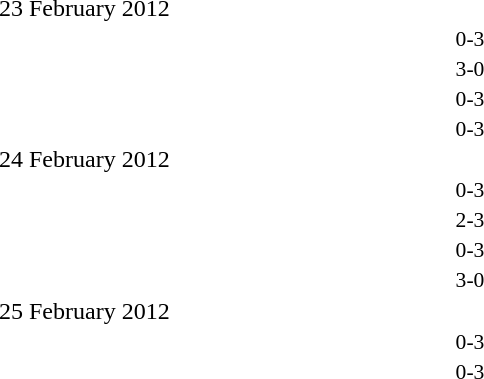<table style="width:50%;" cellspacing="1">
<tr>
<th width=15%></th>
<th width=10%></th>
<th width=15%></th>
</tr>
<tr>
<td>23 February 2012</td>
</tr>
<tr style=font-size:90%>
<td align=right></td>
<td align=center>0-3</td>
<td></td>
</tr>
<tr style=font-size:90%>
<td align=right></td>
<td align=center>3-0</td>
<td></td>
</tr>
<tr style=font-size:90%>
<td align=right></td>
<td align=center>0-3</td>
<td></td>
</tr>
<tr style=font-size:90%>
<td align=right></td>
<td align=center>0-3</td>
<td></td>
</tr>
<tr>
<td>24 February 2012</td>
</tr>
<tr style=font-size:90%>
<td align=right></td>
<td align=center>0-3</td>
<td></td>
</tr>
<tr style=font-size:90%>
<td align=right></td>
<td align=center>2-3</td>
<td></td>
</tr>
<tr style=font-size:90%>
<td align=right></td>
<td align=center>0-3</td>
<td></td>
</tr>
<tr style=font-size:90%>
<td align=right></td>
<td align=center>3-0</td>
<td></td>
</tr>
<tr>
<td>25 February 2012</td>
</tr>
<tr style=font-size:90%>
<td align=right></td>
<td align=center>0-3</td>
<td></td>
</tr>
<tr style=font-size:90%>
<td align=right></td>
<td align=center>0-3</td>
<td></td>
</tr>
</table>
